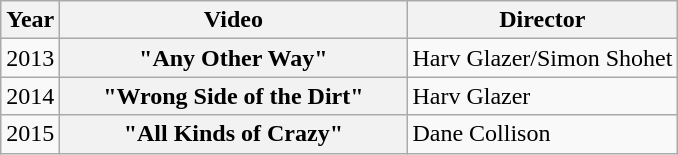<table class="wikitable plainrowheaders">
<tr>
<th>Year</th>
<th style="width:14em;">Video</th>
<th>Director</th>
</tr>
<tr>
<td>2013</td>
<th scope="row">"Any Other Way"</th>
<td>Harv Glazer/Simon Shohet</td>
</tr>
<tr>
<td>2014</td>
<th scope="row">"Wrong Side of the Dirt"</th>
<td>Harv Glazer</td>
</tr>
<tr>
<td>2015</td>
<th scope="row">"All Kinds of Crazy"</th>
<td>Dane Collison</td>
</tr>
</table>
